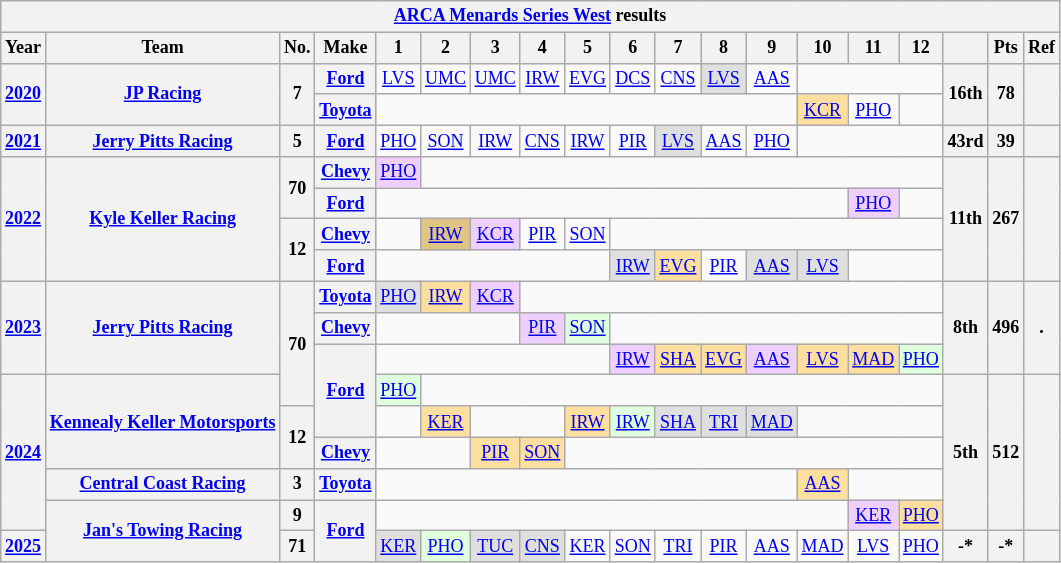<table class="wikitable" style="text-align:center; font-size:75%">
<tr>
<th colspan="19"><a href='#'>ARCA Menards Series West</a> results</th>
</tr>
<tr>
<th>Year</th>
<th>Team</th>
<th>No.</th>
<th>Make</th>
<th>1</th>
<th>2</th>
<th>3</th>
<th>4</th>
<th>5</th>
<th>6</th>
<th>7</th>
<th>8</th>
<th>9</th>
<th>10</th>
<th>11</th>
<th>12</th>
<th></th>
<th>Pts</th>
<th>Ref</th>
</tr>
<tr>
<th rowspan="2"><a href='#'>2020</a></th>
<th rowspan="2"><a href='#'>JP Racing</a></th>
<th rowspan="2">7</th>
<th><a href='#'>Ford</a></th>
<td><a href='#'>LVS</a></td>
<td><a href='#'>UMC</a></td>
<td><a href='#'>UMC</a></td>
<td><a href='#'>IRW</a></td>
<td><a href='#'>EVG</a></td>
<td><a href='#'>DCS</a></td>
<td><a href='#'>CNS</a></td>
<td style="background:#DFDFDF;"><a href='#'>LVS</a><br></td>
<td><a href='#'>AAS</a></td>
<td colspan=3></td>
<th rowspan="2">16th</th>
<th rowspan="2">78</th>
<th rowspan="2"></th>
</tr>
<tr>
<th><a href='#'>Toyota</a></th>
<td colspan="9"></td>
<td style="background:#FFDF9F;"><a href='#'>KCR</a><br></td>
<td><a href='#'>PHO</a></td>
<td></td>
</tr>
<tr>
<th><a href='#'>2021</a></th>
<th><a href='#'>Jerry Pitts Racing</a></th>
<th>5</th>
<th><a href='#'>Ford</a></th>
<td><a href='#'>PHO</a></td>
<td><a href='#'>SON</a></td>
<td><a href='#'>IRW</a></td>
<td><a href='#'>CNS</a></td>
<td><a href='#'>IRW</a></td>
<td><a href='#'>PIR</a></td>
<td style="background:#DFDFDF;"><a href='#'>LVS</a><br></td>
<td><a href='#'>AAS</a></td>
<td><a href='#'>PHO</a></td>
<td colspan="3"></td>
<th>43rd</th>
<th>39</th>
<th></th>
</tr>
<tr>
<th rowspan=4><a href='#'>2022</a></th>
<th rowspan=4><a href='#'>Kyle Keller Racing</a></th>
<th rowspan=2>70</th>
<th><a href='#'>Chevy</a></th>
<td style="background:#EFCFFF;"><a href='#'>PHO</a><br></td>
<td colspan=11></td>
<th rowspan=4>11th</th>
<th rowspan=4>267</th>
<th rowspan=4></th>
</tr>
<tr>
<th><a href='#'>Ford</a></th>
<td colspan=10></td>
<td style="background:#EFCFFF;"><a href='#'>PHO</a><br></td>
<td></td>
</tr>
<tr>
<th rowspan=2>12</th>
<th><a href='#'>Chevy</a></th>
<td></td>
<td style="background:#DFC484;"><a href='#'>IRW</a><br></td>
<td style="background:#EFCFFF;"><a href='#'>KCR</a><br></td>
<td><a href='#'>PIR</a></td>
<td><a href='#'>SON</a></td>
<td colspan=7></td>
</tr>
<tr>
<th><a href='#'>Ford</a></th>
<td colspan=5></td>
<td style="background:#DFDFDF;"><a href='#'>IRW</a><br></td>
<td style="background:#FFDF9F;"><a href='#'>EVG</a><br></td>
<td><a href='#'>PIR</a></td>
<td style="background:#DFDFDF;"><a href='#'>AAS</a><br></td>
<td style="background:#DFDFDF;"><a href='#'>LVS</a><br></td>
<td colspan=2></td>
</tr>
<tr>
<th rowspan=3><a href='#'>2023</a></th>
<th rowspan=3><a href='#'>Jerry Pitts Racing</a></th>
<th rowspan=4>70</th>
<th><a href='#'>Toyota</a></th>
<td style="background:#DFDFDF;"><a href='#'>PHO</a><br></td>
<td style="background:#FFDF9F;"><a href='#'>IRW</a><br></td>
<td style="background:#EFCFFF;"><a href='#'>KCR</a><br></td>
<td colspan=9></td>
<th rowspan=3>8th</th>
<th rowspan=3>496</th>
<th rowspan=3>.</th>
</tr>
<tr>
<th><a href='#'>Chevy</a></th>
<td colspan=3></td>
<td style="background:#EFCFFF;"><a href='#'>PIR</a><br></td>
<td style="background:#DFFFDF;"><a href='#'>SON</a><br></td>
<td colspan=7></td>
</tr>
<tr>
<th rowspan=3><a href='#'>Ford</a></th>
<td colspan=5></td>
<td style="background:#EFCFFF;"><a href='#'>IRW</a><br></td>
<td style="background:#FFDF9F;"><a href='#'>SHA</a><br></td>
<td style="background:#FFDF9F;"><a href='#'>EVG</a><br></td>
<td style="background:#EFCFFF;"><a href='#'>AAS</a><br></td>
<td style="background:#FFDF9F;"><a href='#'>LVS</a><br></td>
<td style="background:#FFDF9F;"><a href='#'>MAD</a><br></td>
<td style="background:#DFFFDF;"><a href='#'>PHO</a><br></td>
</tr>
<tr>
<th rowspan=5><a href='#'>2024</a></th>
<th rowspan=3><a href='#'>Kennealy Keller Motorsports</a></th>
<td style="background:#DFFFDF;"><a href='#'>PHO</a><br></td>
<td colspan=11></td>
<th rowspan=5>5th</th>
<th rowspan=5>512</th>
<th rowspan=5></th>
</tr>
<tr>
<th rowspan=2>12</th>
<td></td>
<td style="background:#FFDF9F;"><a href='#'>KER</a><br></td>
<td colspan=2></td>
<td style="background:#FFDF9F;"><a href='#'>IRW</a><br></td>
<td style="background:#DFFFDF;"><a href='#'>IRW</a><br></td>
<td style="background:#DFDFDF;"><a href='#'>SHA</a><br></td>
<td style="background:#DFDFDF;"><a href='#'>TRI</a><br></td>
<td style="background:#DFDFDF;"><a href='#'>MAD</a><br></td>
<td colspan=3></td>
</tr>
<tr>
<th><a href='#'>Chevy</a></th>
<td colspan=2></td>
<td style="background:#FFDF9F;"><a href='#'>PIR</a><br></td>
<td style="background:#FFDF9F;"><a href='#'>SON</a><br></td>
<td colspan=8></td>
</tr>
<tr>
<th><a href='#'>Central Coast Racing</a></th>
<th>3</th>
<th><a href='#'>Toyota</a></th>
<td colspan=9></td>
<td style="background:#FFDF9F;"><a href='#'>AAS</a><br></td>
<td colspan=2></td>
</tr>
<tr>
<th rowspan=2><a href='#'>Jan's Towing Racing</a></th>
<th>9</th>
<th rowspan=2><a href='#'>Ford</a></th>
<td colspan=10></td>
<td style="background:#EFCFFF;"><a href='#'>KER</a><br></td>
<td style="background:#FFDF9F;"><a href='#'>PHO</a><br></td>
</tr>
<tr>
<th><a href='#'>2025</a></th>
<th>71</th>
<td style="background:#DFDFDF;"><a href='#'>KER</a><br></td>
<td style="background:#DFFFDF;"><a href='#'>PHO</a><br></td>
<td style="background:#DFDFDF;"><a href='#'>TUC</a><br></td>
<td style="background:#DFDFDF;"><a href='#'>CNS</a><br></td>
<td><a href='#'>KER</a></td>
<td><a href='#'>SON</a></td>
<td><a href='#'>TRI</a></td>
<td><a href='#'>PIR</a></td>
<td><a href='#'>AAS</a></td>
<td><a href='#'>MAD</a></td>
<td><a href='#'>LVS</a></td>
<td><a href='#'>PHO</a></td>
<th>-*</th>
<th>-*</th>
<th></th>
</tr>
</table>
